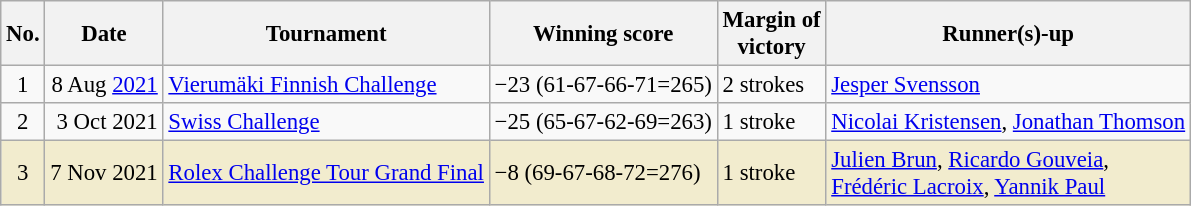<table class="wikitable" style="font-size:95%;">
<tr>
<th>No.</th>
<th>Date</th>
<th>Tournament</th>
<th>Winning score</th>
<th>Margin of<br>victory</th>
<th>Runner(s)-up</th>
</tr>
<tr>
<td align=center>1</td>
<td align=right>8 Aug <a href='#'>2021</a></td>
<td><a href='#'>Vierumäki Finnish Challenge</a></td>
<td>−23 (61-67-66-71=265)</td>
<td>2 strokes</td>
<td> <a href='#'>Jesper Svensson</a></td>
</tr>
<tr>
<td align=center>2</td>
<td align=right>3 Oct 2021</td>
<td><a href='#'>Swiss Challenge</a></td>
<td>−25 (65-67-62-69=263)</td>
<td>1 stroke</td>
<td> <a href='#'>Nicolai Kristensen</a>,  <a href='#'>Jonathan Thomson</a></td>
</tr>
<tr style="background:#f2ecce;">
<td align=center>3</td>
<td align=right>7 Nov 2021</td>
<td><a href='#'>Rolex Challenge Tour Grand Final</a></td>
<td>−8 (69-67-68-72=276)</td>
<td>1 stroke</td>
<td> <a href='#'>Julien Brun</a>,  <a href='#'>Ricardo Gouveia</a>,<br> <a href='#'>Frédéric Lacroix</a>,  <a href='#'>Yannik Paul</a></td>
</tr>
</table>
